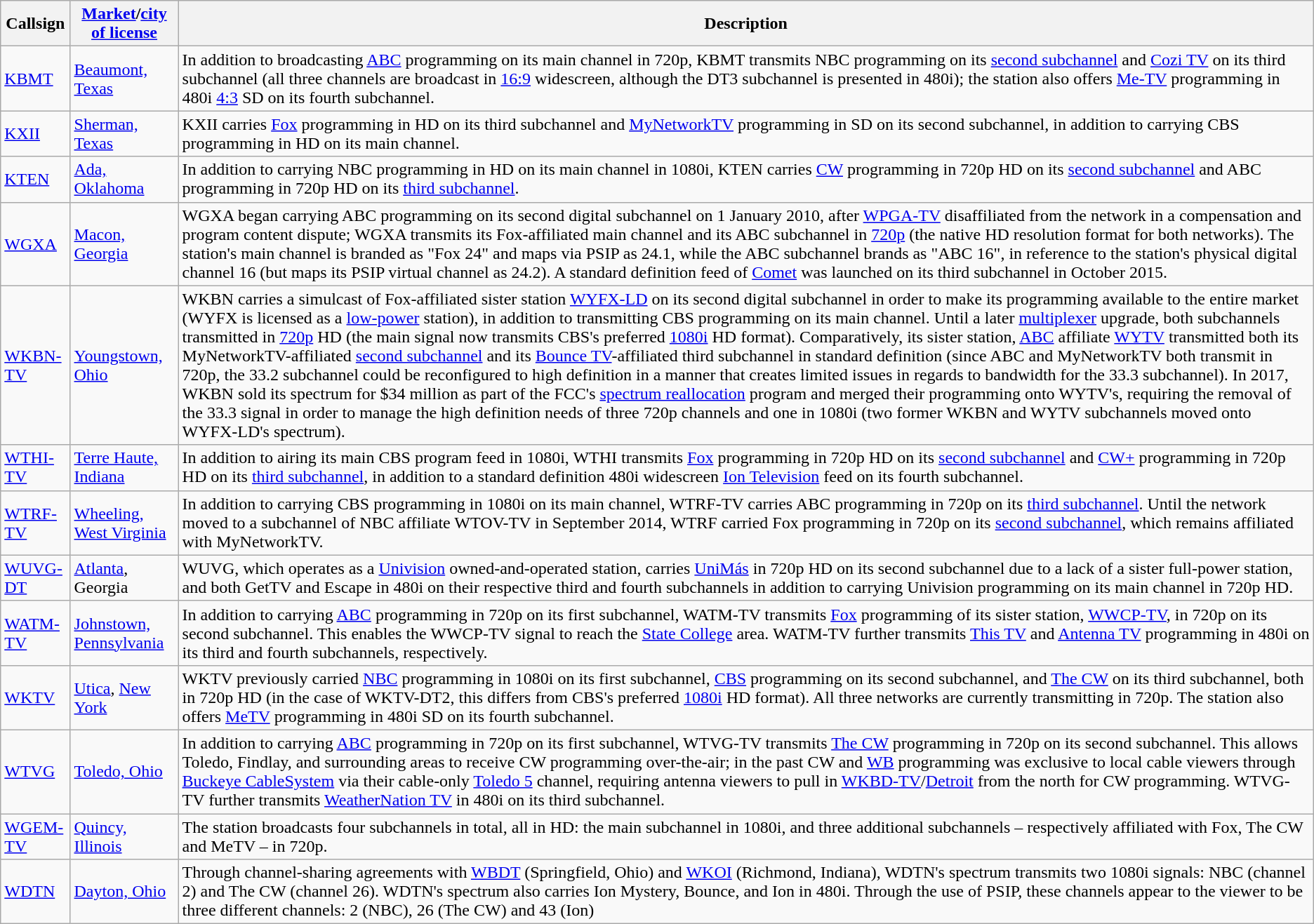<table class="wikitable">
<tr>
<th>Callsign</th>
<th><a href='#'>Market</a>/<a href='#'>city of license</a></th>
<th>Description</th>
</tr>
<tr>
<td><a href='#'>KBMT</a></td>
<td><a href='#'>Beaumont, Texas</a></td>
<td>In addition to broadcasting <a href='#'>ABC</a> programming on its main channel in 720p, KBMT transmits NBC programming on its <a href='#'>second subchannel</a> and <a href='#'>Cozi TV</a> on its third subchannel (all three channels are broadcast in <a href='#'>16:9</a> widescreen, although the DT3 subchannel is presented in 480i); the station also offers <a href='#'>Me-TV</a> programming in 480i <a href='#'>4:3</a> SD on its fourth subchannel.</td>
</tr>
<tr>
<td><a href='#'>KXII</a></td>
<td><a href='#'>Sherman, Texas</a></td>
<td>KXII carries <a href='#'>Fox</a> programming in HD on its third subchannel and <a href='#'>MyNetworkTV</a> programming in SD on its second subchannel, in addition to carrying CBS programming in HD on its main channel.</td>
</tr>
<tr>
<td><a href='#'>KTEN</a></td>
<td><a href='#'>Ada, Oklahoma</a></td>
<td>In addition to carrying NBC programming in HD on its main channel in 1080i, KTEN carries <a href='#'>CW</a> programming in 720p HD on its <a href='#'>second subchannel</a> and ABC programming in 720p HD on its <a href='#'>third subchannel</a>.</td>
</tr>
<tr>
<td><a href='#'>WGXA</a></td>
<td><a href='#'>Macon, Georgia</a></td>
<td>WGXA began carrying ABC programming on its second digital subchannel on 1 January 2010, after <a href='#'>WPGA-TV</a> disaffiliated from the network in a compensation and program content dispute; WGXA transmits its Fox-affiliated main channel and its ABC subchannel in <a href='#'>720p</a> (the native HD resolution format for both networks). The station's main channel is branded as "Fox 24" and maps via PSIP as 24.1, while the ABC subchannel brands as "ABC 16", in reference to the station's physical digital channel 16 (but maps its PSIP virtual channel as 24.2). A standard definition feed of <a href='#'>Comet</a> was launched on its third subchannel in October 2015.</td>
</tr>
<tr>
<td><a href='#'>WKBN-TV</a></td>
<td><a href='#'>Youngstown, Ohio</a></td>
<td>WKBN carries a simulcast of Fox-affiliated sister station <a href='#'>WYFX-LD</a> on its second digital subchannel in order to make its programming available to the entire market (WYFX is licensed as a <a href='#'>low-power</a> station), in addition to transmitting CBS programming on its main channel. Until a later <a href='#'>multiplexer</a> upgrade, both subchannels transmitted in <a href='#'>720p</a> HD (the main signal now transmits CBS's preferred <a href='#'>1080i</a> HD format). Comparatively, its sister station, <a href='#'>ABC</a> affiliate <a href='#'>WYTV</a> transmitted both its MyNetworkTV-affiliated <a href='#'>second subchannel</a> and its <a href='#'>Bounce TV</a>-affiliated third subchannel in standard definition (since ABC and MyNetworkTV both transmit in 720p, the 33.2 subchannel could be reconfigured to high definition in a manner that creates limited issues in regards to bandwidth for the 33.3 subchannel). In 2017, WKBN sold its spectrum for $34 million as part of the FCC's <a href='#'>spectrum reallocation</a> program and merged their programming onto WYTV's, requiring the removal of the 33.3 signal in order to manage the high definition needs of three 720p channels and one in 1080i (two former WKBN and WYTV subchannels moved onto WYFX-LD's spectrum).</td>
</tr>
<tr>
<td><a href='#'>WTHI-TV</a></td>
<td><a href='#'>Terre Haute, Indiana</a></td>
<td>In addition to airing its main CBS program feed in 1080i, WTHI transmits <a href='#'>Fox</a> programming in 720p HD on its <a href='#'>second subchannel</a> and <a href='#'>CW+</a> programming in 720p HD on its <a href='#'>third subchannel</a>, in addition to a standard definition 480i widescreen <a href='#'>Ion Television</a> feed on its fourth subchannel.</td>
</tr>
<tr>
<td><a href='#'>WTRF-TV</a></td>
<td><a href='#'>Wheeling, West Virginia</a></td>
<td>In addition to carrying CBS programming in 1080i on its main channel, WTRF-TV carries ABC programming in 720p on its <a href='#'>third subchannel</a>. Until the network moved to a subchannel of NBC affiliate WTOV-TV in September 2014, WTRF carried Fox programming in 720p on its <a href='#'>second subchannel</a>, which remains affiliated with MyNetworkTV.</td>
</tr>
<tr>
<td><a href='#'>WUVG-DT</a></td>
<td><a href='#'>Atlanta</a>, Georgia</td>
<td>WUVG, which operates as a <a href='#'>Univision</a> owned-and-operated station, carries <a href='#'>UniMás</a> in 720p HD on its second subchannel due to a lack of a sister full-power station, and both GetTV and Escape in 480i on their respective third and fourth subchannels in addition to carrying Univision programming on its main channel in 720p HD.</td>
</tr>
<tr>
<td><a href='#'>WATM-TV</a></td>
<td><a href='#'>Johnstown, Pennsylvania</a></td>
<td>In addition to carrying <a href='#'>ABC</a> programming in 720p on its first subchannel, WATM-TV transmits <a href='#'>Fox</a> programming of its sister station, <a href='#'>WWCP-TV</a>, in 720p on its second subchannel. This enables the WWCP-TV signal to reach the <a href='#'>State College</a> area. WATM-TV further transmits <a href='#'>This TV</a> and <a href='#'>Antenna TV</a> programming in 480i on its third and fourth subchannels, respectively.</td>
</tr>
<tr>
<td><a href='#'>WKTV</a></td>
<td><a href='#'>Utica</a>, <a href='#'>New York</a></td>
<td>WKTV previously carried <a href='#'>NBC</a> programming in 1080i on its first subchannel, <a href='#'>CBS</a> programming on its second subchannel, and <a href='#'>The CW</a> on its third subchannel, both in 720p HD (in the case of WKTV-DT2, this differs from CBS's preferred <a href='#'>1080i</a> HD format). All three networks are currently transmitting in 720p. The station also offers <a href='#'>MeTV</a> programming in 480i SD on its fourth subchannel.</td>
</tr>
<tr>
<td><a href='#'>WTVG</a></td>
<td><a href='#'>Toledo, Ohio</a></td>
<td>In addition to carrying <a href='#'>ABC</a> programming in 720p on its first subchannel, WTVG-TV transmits <a href='#'>The CW</a> programming in 720p on its second subchannel. This allows Toledo, Findlay, and surrounding areas to receive CW programming over-the-air; in the past CW and <a href='#'>WB</a> programming was exclusive to local cable viewers through <a href='#'>Buckeye CableSystem</a> via their cable-only <a href='#'>Toledo 5</a> channel, requiring antenna viewers to pull in <a href='#'>WKBD-TV</a>/<a href='#'>Detroit</a> from the north for CW programming. WTVG-TV further transmits <a href='#'>WeatherNation TV</a> in 480i on its third subchannel.</td>
</tr>
<tr>
<td><a href='#'>WGEM-TV</a></td>
<td><a href='#'>Quincy, Illinois</a></td>
<td>The station broadcasts four subchannels in total, all in HD: the main subchannel in 1080i, and three additional subchannels – respectively affiliated with Fox, The CW and MeTV – in 720p.</td>
</tr>
<tr>
<td><a href='#'>WDTN</a></td>
<td><a href='#'>Dayton, Ohio</a></td>
<td>Through channel-sharing agreements with <a href='#'>WBDT</a> (Springfield, Ohio) and <a href='#'>WKOI</a> (Richmond, Indiana), WDTN's spectrum transmits two 1080i signals: NBC (channel 2) and The CW (channel 26). WDTN's spectrum also carries Ion Mystery, Bounce, and Ion in 480i. Through the use of PSIP, these channels appear to the viewer to be three different channels: 2 (NBC), 26 (The CW) and 43 (Ion)</td>
</tr>
</table>
